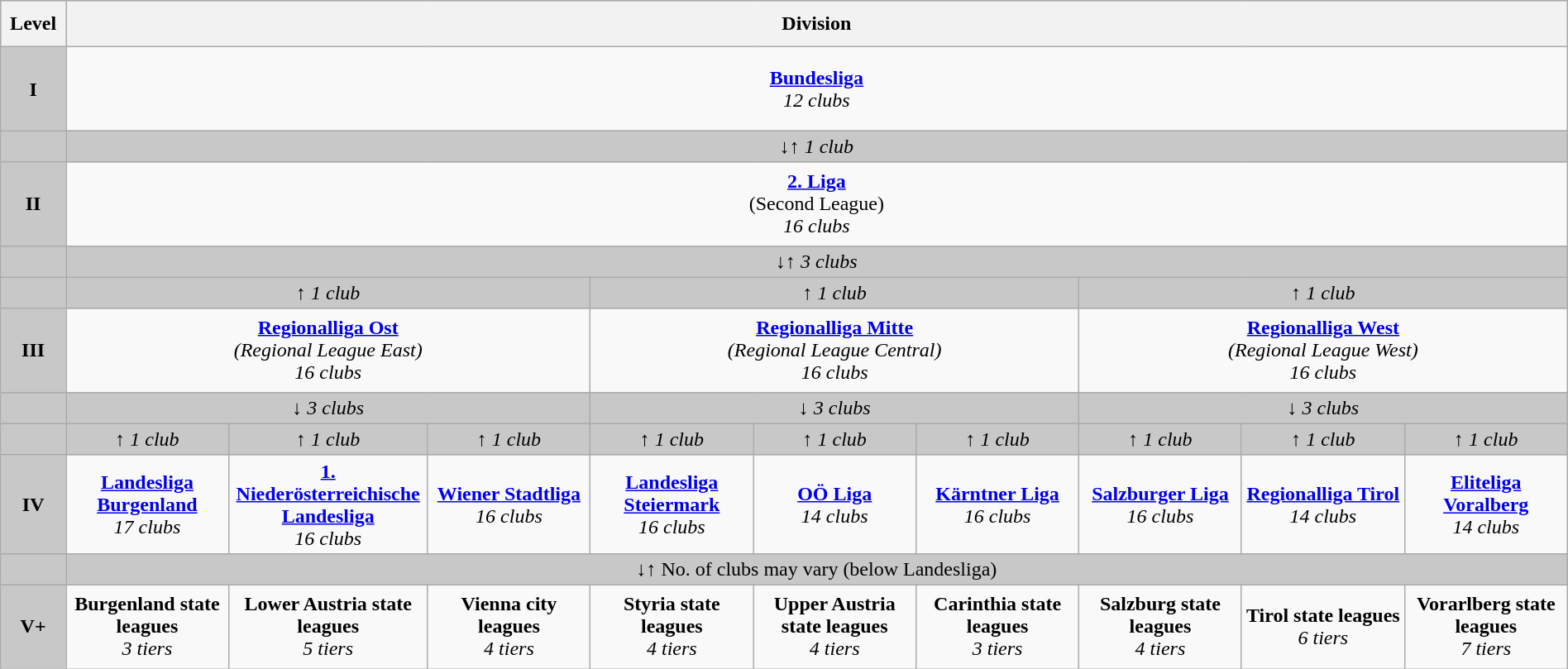<table class="wikitable" style="text-align:center; width:100%;">
<tr style="background:#c8c8c8">
<th style="height:30px; width:4%;">Level</th>
<th colspan="9" style="width:96%;">Division</th>
</tr>
<tr>
<td style="background:#c8c8c8; width:4%; height:60px;"><strong>I</strong></td>
<td colspan="9" style="width:96%;"><strong><a href='#'>Bundesliga</a></strong><br><em>12 clubs</em></td>
</tr>
<tr style="background:#c8c8c8">
<td style="width:4%;"></td>
<td colspan="9" style="width:96%;">↓↑ <em>1 club</em></td>
</tr>
<tr>
<td style="background:#c8c8c8; width:4%; height:60px;"><strong>II</strong></td>
<td colspan="9" style="width:96%;"><strong><a href='#'>2. Liga</a></strong><br>(Second League)<br><em>16 clubs</em></td>
</tr>
<tr style="background:#c8c8c8">
<td style="width:4%;"></td>
<td colspan="9" style="width:96%;">↓↑ <em>3 clubs</em></td>
</tr>
<tr style="background:#c8c8c8">
<td style="width:4%;"></td>
<td colspan="3" style="width:32%;">↑ <em>1 club</em></td>
<td colspan="3" style="width:32%;">↑ <em>1 club</em></td>
<td colspan="3" style="width:32%;">↑ <em>1 club</em></td>
</tr>
<tr>
<td style="background:#c8c8c8; width:4%; height:60px;"><strong>III</strong></td>
<td colspan="3" style="width:32%;"><strong><a href='#'>Regionalliga Ost</a></strong><br><em>(Regional League East)</em><br><em>16 clubs</em></td>
<td colspan="3" style="width:32%;"><strong><a href='#'>Regionalliga Mitte</a></strong><br><em>(Regional League Central)</em><br><em>16 clubs</em></td>
<td colspan="3" style="width:32%;"><strong><a href='#'>Regionalliga West</a></strong><br><em>(Regional League West)</em><br><em>16 clubs</em></td>
</tr>
<tr style="background:#c8c8c8">
<td style="width:4%;"></td>
<td colspan="3" style="width:32%;">↓ <em>3 clubs</em></td>
<td colspan="3" style="width:32%;">↓ <em>3 clubs</em></td>
<td colspan="3" style="width:32%;">↓ <em>3 clubs</em></td>
</tr>
<tr style="background:#c8c8c8">
<td style="width:4%;"></td>
<td style="width:10%;">↑ <em>1 club</em></td>
<td style="width:10%;">↑ <em>1 club</em></td>
<td style="width:10%;">↑ <em>1 club</em></td>
<td style="width:10%;">↑ <em>1 club</em></td>
<td style="width:10%;">↑ <em>1 club</em></td>
<td style="width:10%;">↑ <em>1 club</em></td>
<td style="width:10%;">↑ <em>1 club</em></td>
<td style="width:10%;">↑ <em>1 club</em></td>
<td style="width:10%;">↑ <em>1 club</em></td>
</tr>
<tr>
<td style="background:#c8c8c8; width:4%; height:60px;"><strong>IV</strong></td>
<td><strong><a href='#'>Landesliga Burgenland</a></strong><br><em>17 clubs</em></td>
<td><strong><a href='#'>1. Niederösterreichische Landesliga</a></strong><br><em>16 clubs</em></td>
<td><strong><a href='#'>Wiener Stadtliga</a></strong><br><em>16 clubs</em></td>
<td><strong><a href='#'>Landesliga Steiermark</a></strong><br><em>16 clubs</em></td>
<td><strong><a href='#'>OÖ Liga</a></strong><br><em>14 clubs</em></td>
<td><strong><a href='#'>Kärntner Liga</a></strong><br><em>16 clubs</em></td>
<td><strong><a href='#'>Salzburger Liga</a></strong><br><em>16 clubs</em></td>
<td><strong><a href='#'>Regionalliga Tirol</a></strong><br><em>14 clubs</em></td>
<td><strong><a href='#'>Eliteliga Voralberg</a></strong><br><em>14 clubs</em></td>
</tr>
<tr style="background:#c8c8c8">
<td style="width:4%;"></td>
<td style="width:10%;" colspan=9>↓↑ No. of clubs may vary (below Landesliga)</td>
</tr>
<tr>
<td style="background:#c8c8c8; width:4%; height:60px;"><strong>V+</strong></td>
<td><strong>Burgenland state leagues</strong><br><em>3 tiers</em></td>
<td><strong>Lower Austria state leagues</strong><br><em>5 tiers</em></td>
<td><strong>Vienna city leagues</strong><br><em>4 tiers</em></td>
<td><strong>Styria state leagues</strong><br><em>4 tiers</em></td>
<td><strong>Upper Austria state leagues</strong><br><em>4 tiers</em></td>
<td><strong>Carinthia state leagues</strong><br><em>3 tiers</em></td>
<td><strong>Salzburg state leagues</strong><br><em>4 tiers</em></td>
<td><strong>Tirol state leagues</strong><br><em>6 tiers</em></td>
<td><strong>Vorarlberg state leagues</strong><br><em>7 tiers</em></td>
</tr>
</table>
